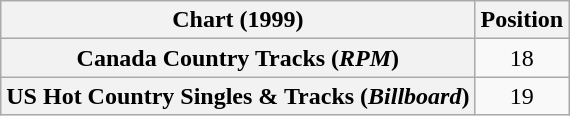<table class="wikitable sortable plainrowheaders" style="text-align:center">
<tr>
<th>Chart (1999)</th>
<th>Position</th>
</tr>
<tr>
<th scope="row">Canada Country Tracks (<em>RPM</em>)</th>
<td>18</td>
</tr>
<tr>
<th scope="row">US Hot Country Singles & Tracks (<em>Billboard</em>)</th>
<td>19</td>
</tr>
</table>
